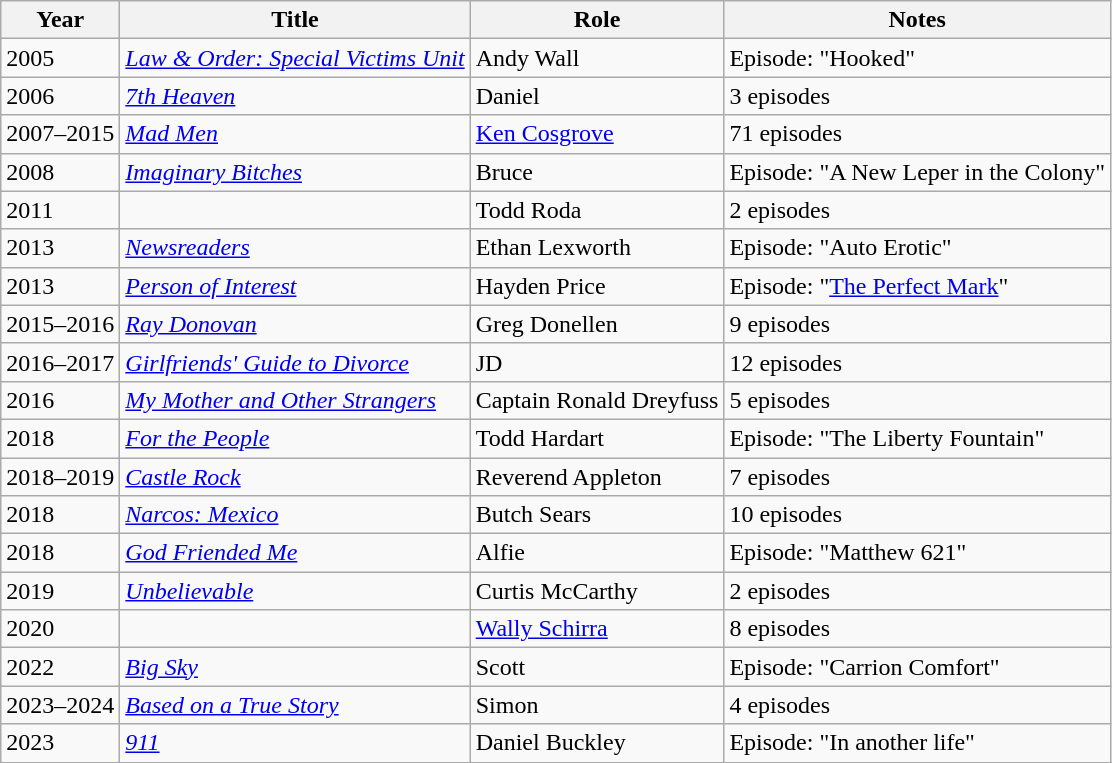<table class="wikitable sortable">
<tr>
<th>Year</th>
<th>Title</th>
<th>Role</th>
<th class="unsortable">Notes</th>
</tr>
<tr>
<td>2005</td>
<td><em><a href='#'>Law & Order: Special Victims Unit</a></em></td>
<td>Andy Wall</td>
<td>Episode: "Hooked"</td>
</tr>
<tr>
<td>2006</td>
<td><em><a href='#'>7th Heaven</a></em></td>
<td>Daniel</td>
<td>3 episodes</td>
</tr>
<tr>
<td>2007–2015</td>
<td><em><a href='#'>Mad Men</a></em></td>
<td><a href='#'>Ken Cosgrove</a></td>
<td>71 episodes</td>
</tr>
<tr>
<td>2008</td>
<td><em><a href='#'>Imaginary Bitches</a></em></td>
<td>Bruce</td>
<td>Episode: "A New Leper in the Colony"</td>
</tr>
<tr>
<td>2011</td>
<td><em></em></td>
<td>Todd Roda</td>
<td>2 episodes</td>
</tr>
<tr>
<td>2013</td>
<td><em><a href='#'>Newsreaders</a></em></td>
<td>Ethan Lexworth</td>
<td>Episode: "Auto Erotic"</td>
</tr>
<tr>
<td>2013</td>
<td><em><a href='#'>Person of Interest</a></em></td>
<td>Hayden Price</td>
<td>Episode: "<a href='#'>The Perfect Mark</a>"</td>
</tr>
<tr>
<td>2015–2016</td>
<td><em><a href='#'>Ray Donovan</a></em></td>
<td>Greg Donellen</td>
<td>9 episodes</td>
</tr>
<tr>
<td>2016–2017</td>
<td><em><a href='#'>Girlfriends' Guide to Divorce</a></em></td>
<td>JD</td>
<td>12 episodes</td>
</tr>
<tr>
<td>2016</td>
<td><em><a href='#'>My Mother and Other Strangers</a></em></td>
<td>Captain Ronald Dreyfuss</td>
<td>5 episodes</td>
</tr>
<tr>
<td>2018</td>
<td><em><a href='#'>For the People</a></em></td>
<td>Todd Hardart</td>
<td>Episode: "The Liberty Fountain"</td>
</tr>
<tr>
<td>2018–2019</td>
<td><em><a href='#'>Castle Rock</a></em></td>
<td>Reverend Appleton</td>
<td>7 episodes</td>
</tr>
<tr>
<td>2018</td>
<td><em><a href='#'>Narcos: Mexico</a></em></td>
<td>Butch Sears</td>
<td>10 episodes</td>
</tr>
<tr>
<td>2018</td>
<td><em><a href='#'>God Friended Me</a></em></td>
<td>Alfie</td>
<td>Episode: "Matthew 621"</td>
</tr>
<tr>
<td>2019</td>
<td><em><a href='#'>Unbelievable</a></em></td>
<td>Curtis McCarthy</td>
<td>2 episodes</td>
</tr>
<tr>
<td>2020</td>
<td><em></em></td>
<td><a href='#'>Wally Schirra</a></td>
<td>8 episodes</td>
</tr>
<tr>
<td>2022</td>
<td><em><a href='#'>Big Sky</a></em></td>
<td>Scott</td>
<td>Episode: "Carrion Comfort"</td>
</tr>
<tr>
<td>2023–2024</td>
<td><em><a href='#'>Based on a True Story</a></em></td>
<td>Simon</td>
<td>4 episodes</td>
</tr>
<tr>
<td>2023</td>
<td><em><a href='#'>911</a></em></td>
<td>Daniel Buckley</td>
<td>Episode: "In another life"</td>
</tr>
<tr>
</tr>
</table>
